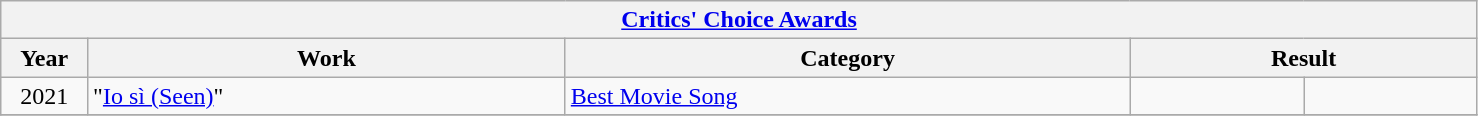<table class=wikitable>
<tr>
<th Colspan=5 align=center><a href='#'>Critics' Choice Awards</a></th>
</tr>
<tr>
<th Width=4%>Year</th>
<th Width=22%>Work</th>
<th Width=26%>Category</th>
<th Width=16% Colspan=2>Result</th>
</tr>
<tr>
<td style="text-align:center;">2021</td>
<td>"<a href='#'>Io sì (Seen)</a>"</td>
<td><a href='#'>Best Movie Song</a></td>
<td></td>
<td style="text-align:center;"></td>
</tr>
<tr>
</tr>
</table>
